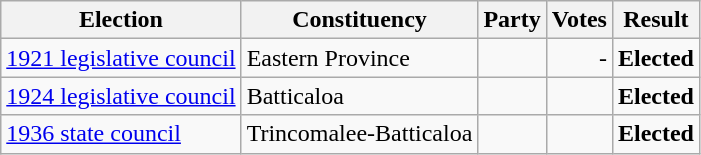<table class="wikitable" style="text-align:left;">
<tr>
<th scope=col>Election</th>
<th scope=col>Constituency</th>
<th scope=col>Party</th>
<th scope=col>Votes</th>
<th scope=col>Result</th>
</tr>
<tr>
<td><a href='#'>1921 legislative council</a></td>
<td>Eastern Province</td>
<td></td>
<td align=right>-</td>
<td><strong>Elected</strong></td>
</tr>
<tr>
<td><a href='#'>1924 legislative council</a></td>
<td>Batticaloa</td>
<td></td>
<td align=right></td>
<td><strong>Elected</strong></td>
</tr>
<tr>
<td><a href='#'>1936 state council</a></td>
<td>Trincomalee-Batticaloa</td>
<td></td>
<td align=right></td>
<td><strong>Elected</strong></td>
</tr>
</table>
